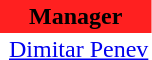<table class="toccolours" border="0" cellpadding="2" cellspacing="0" align="left" style="margin:0.5em;">
<tr>
<th colspan="2" align="center" bgcolor="#FF2020"><span>Manager</span></th>
</tr>
<tr>
<td></td>
<td> <a href='#'>Dimitar Penev</a></td>
</tr>
</table>
